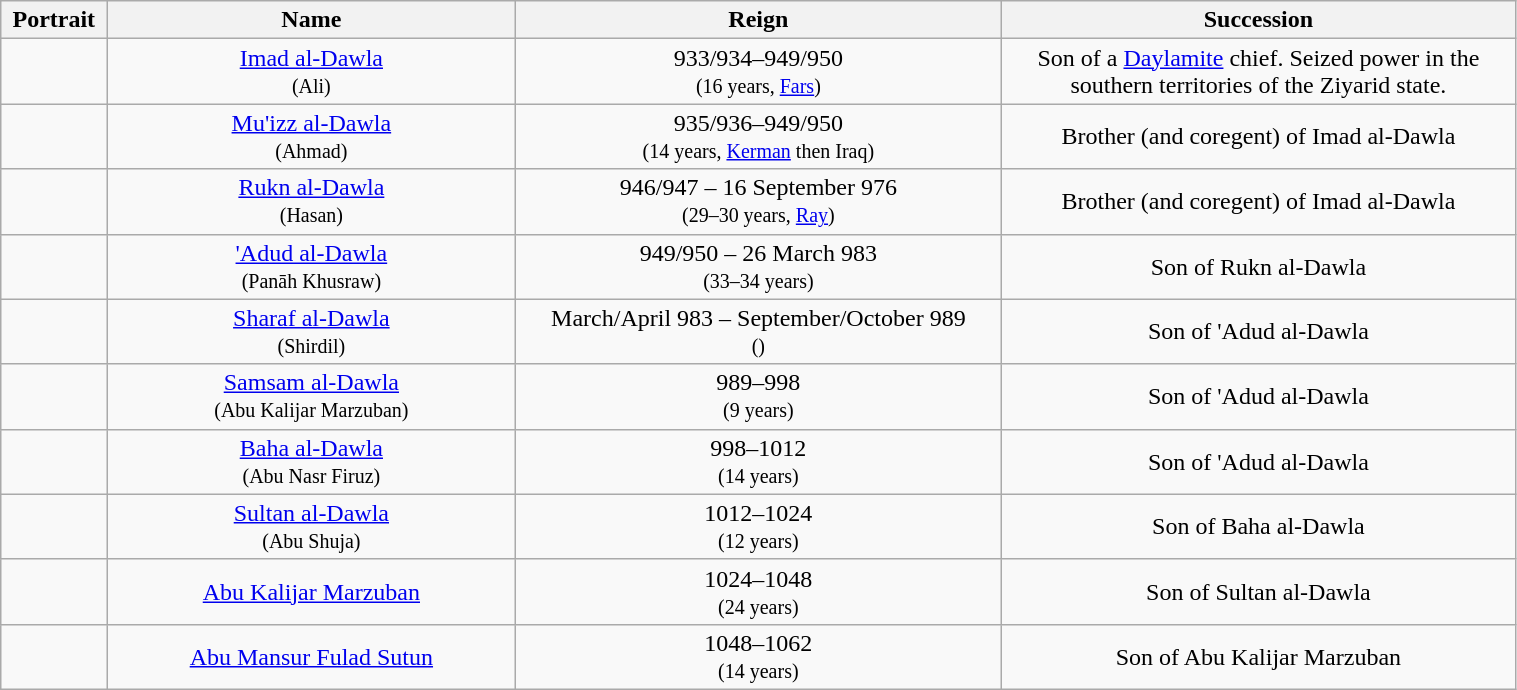<table class="wikitable" style="text-align:center; width:80%;">
<tr>
<th width="7%">Portrait</th>
<th width="27%">Name</th>
<th width="32%">Reign</th>
<th width="34%">Succession</th>
</tr>
<tr>
<td></td>
<td><a href='#'>Imad al-Dawla</a><br><small>(Ali)</small></td>
<td>933/934–949/950<br><small>(16 years, <a href='#'>Fars</a>)</small></td>
<td>Son of a <a href='#'>Daylamite</a> chief. Seized power in the southern territories of the Ziyarid state.</td>
</tr>
<tr>
<td></td>
<td><a href='#'>Mu'izz al-Dawla</a><br><small>(Ahmad)</small></td>
<td>935/936–949/950<br><small>(14 years, <a href='#'>Kerman</a> then Iraq)</small></td>
<td>Brother (and coregent) of Imad al-Dawla</td>
</tr>
<tr>
<td></td>
<td><a href='#'>Rukn al-Dawla</a><br><small>(Hasan)</small></td>
<td>946/947 – 16 September 976<br><small>(29–30 years, <a href='#'>Ray</a>)</small></td>
<td>Brother (and coregent) of Imad al-Dawla</td>
</tr>
<tr>
<td></td>
<td><a href='#'>'Adud al-Dawla</a><br><small>(Panāh Khusraw)</small></td>
<td>949/950 – 26 March 983<br><small>(33–34 years)</small></td>
<td>Son of Rukn al-Dawla</td>
</tr>
<tr>
<td></td>
<td><a href='#'>Sharaf al-Dawla</a><br><small>(Shirdil)</small></td>
<td>March/April 983 – September/October 989<br><small>()</small></td>
<td>Son of 'Adud al-Dawla</td>
</tr>
<tr>
<td></td>
<td><a href='#'>Samsam al-Dawla</a><br><small>(Abu Kalijar Marzuban)</small></td>
<td>989–998<br><small>(9 years)</small></td>
<td>Son of 'Adud al-Dawla</td>
</tr>
<tr>
<td></td>
<td><a href='#'>Baha al-Dawla</a><br><small>(Abu Nasr Firuz)</small></td>
<td>998–1012<br><small>(14 years)</small></td>
<td>Son of 'Adud al-Dawla</td>
</tr>
<tr>
<td></td>
<td><a href='#'>Sultan al-Dawla</a><br><small>(Abu Shuja)</small></td>
<td>1012–1024<br><small>(12 years)</small></td>
<td>Son of Baha al-Dawla</td>
</tr>
<tr>
<td></td>
<td><a href='#'>Abu Kalijar Marzuban</a></td>
<td>1024–1048<br><small>(24 years)</small></td>
<td>Son of Sultan al-Dawla</td>
</tr>
<tr>
<td></td>
<td><a href='#'>Abu Mansur Fulad Sutun</a></td>
<td>1048–1062<br><small>(14 years)</small></td>
<td>Son of Abu Kalijar Marzuban</td>
</tr>
</table>
